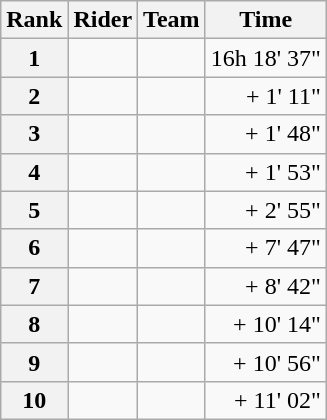<table class="wikitable" margin-bottom:0;">
<tr>
<th scope="col">Rank</th>
<th scope="col">Rider</th>
<th scope="col">Team</th>
<th scope="col">Time</th>
</tr>
<tr>
<th scope="row">1</th>
<td> </td>
<td></td>
<td align="right">16h 18' 37"</td>
</tr>
<tr>
<th scope="row">2</th>
<td></td>
<td></td>
<td align="right">+ 1' 11"</td>
</tr>
<tr>
<th scope="row">3</th>
<td></td>
<td></td>
<td align="right">+ 1' 48"</td>
</tr>
<tr>
<th scope="row">4</th>
<td></td>
<td></td>
<td align="right">+ 1' 53"</td>
</tr>
<tr>
<th scope="row">5</th>
<td></td>
<td></td>
<td align="right">+ 2' 55"</td>
</tr>
<tr>
<th scope="row">6</th>
<td></td>
<td></td>
<td align="right">+ 7' 47"</td>
</tr>
<tr>
<th scope="row">7</th>
<td></td>
<td></td>
<td align="right">+ 8' 42"</td>
</tr>
<tr>
<th scope="row">8</th>
<td></td>
<td></td>
<td align="right">+ 10' 14"</td>
</tr>
<tr>
<th scope="row">9</th>
<td></td>
<td></td>
<td align="right">+ 10' 56"</td>
</tr>
<tr>
<th scope="row">10</th>
<td></td>
<td></td>
<td align="right">+ 11' 02"</td>
</tr>
</table>
